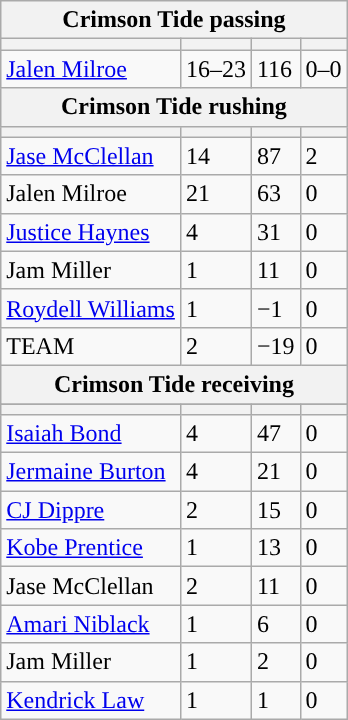<table class="wikitable plainrowheaders">
<tr>
<th colspan="6">Crimson Tide passing</th>
</tr>
<tr>
<th scope="col"></th>
<th scope="col"></th>
<th scope="col"></th>
<th scope="col"></th>
</tr>
<tr>
<td><a href='#'>Jalen Milroe</a></td>
<td>16–23</td>
<td>116</td>
<td>0–0</td>
</tr>
<tr>
<th colspan="6">Crimson Tide rushing</th>
</tr>
<tr>
<th scope="col"></th>
<th scope="col"></th>
<th scope="col"></th>
<th scope="col"></th>
</tr>
<tr>
<td><a href='#'>Jase McClellan</a></td>
<td>14</td>
<td>87</td>
<td>2</td>
</tr>
<tr>
<td>Jalen Milroe</td>
<td>21</td>
<td>63</td>
<td>0</td>
</tr>
<tr>
<td><a href='#'>Justice Haynes</a></td>
<td>4</td>
<td>31</td>
<td>0</td>
</tr>
<tr>
<td>Jam Miller</td>
<td>1</td>
<td>11</td>
<td>0</td>
</tr>
<tr>
<td><a href='#'>Roydell Williams</a></td>
<td>1</td>
<td>−1</td>
<td>0</td>
</tr>
<tr>
<td>TEAM</td>
<td>2</td>
<td>−19</td>
<td>0</td>
</tr>
<tr>
<th colspan="6">Crimson Tide receiving</th>
</tr>
<tr>
</tr>
<tr>
<th scope="col"></th>
<th scope="col"></th>
<th scope="col"></th>
<th scope="col"></th>
</tr>
<tr>
<td><a href='#'>Isaiah Bond</a></td>
<td>4</td>
<td>47</td>
<td>0</td>
</tr>
<tr>
<td><a href='#'>Jermaine Burton</a></td>
<td>4</td>
<td>21</td>
<td>0</td>
</tr>
<tr>
<td><a href='#'>CJ Dippre</a></td>
<td>2</td>
<td>15</td>
<td>0</td>
</tr>
<tr>
<td><a href='#'>Kobe Prentice</a></td>
<td>1</td>
<td>13</td>
<td>0</td>
</tr>
<tr>
<td>Jase McClellan</td>
<td>2</td>
<td>11</td>
<td>0</td>
</tr>
<tr>
<td><a href='#'>Amari Niblack</a></td>
<td>1</td>
<td>6</td>
<td>0</td>
</tr>
<tr>
<td>Jam Miller</td>
<td>1</td>
<td>2</td>
<td>0</td>
</tr>
<tr>
<td><a href='#'>Kendrick Law</a></td>
<td>1</td>
<td>1</td>
<td>0</td>
</tr>
</table>
